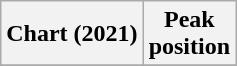<table class="wikitable">
<tr>
<th>Chart (2021)</th>
<th>Peak<br>position</th>
</tr>
<tr>
</tr>
</table>
